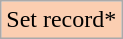<table class="wikitable" align center:;">
<tr>
<td style="background-color:#FBCEB1">Set record*</td>
</tr>
</table>
